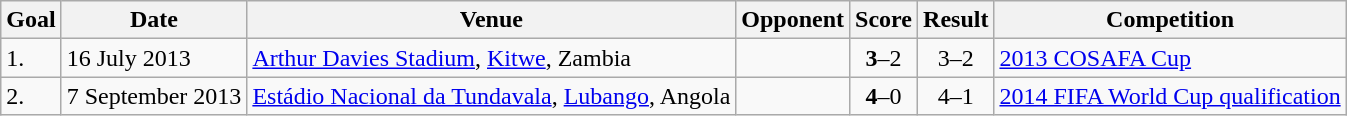<table class="wikitable plainrowheaders sortable">
<tr>
<th>Goal</th>
<th>Date</th>
<th>Venue</th>
<th>Opponent</th>
<th>Score</th>
<th>Result</th>
<th>Competition</th>
</tr>
<tr>
<td>1.</td>
<td>16 July 2013</td>
<td><a href='#'>Arthur Davies Stadium</a>, <a href='#'>Kitwe</a>, Zambia</td>
<td></td>
<td align=center><strong>3</strong>–2</td>
<td align=center>3–2</td>
<td><a href='#'>2013 COSAFA Cup</a></td>
</tr>
<tr>
<td>2.</td>
<td>7 September 2013</td>
<td><a href='#'>Estádio Nacional da Tundavala</a>, <a href='#'>Lubango</a>, Angola</td>
<td></td>
<td align=center><strong>4</strong>–0</td>
<td align=center>4–1</td>
<td><a href='#'>2014 FIFA World Cup qualification</a></td>
</tr>
</table>
